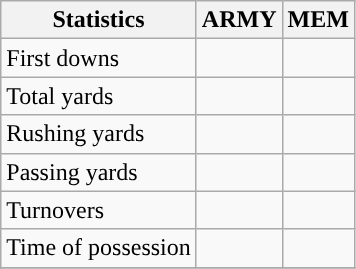<table class="wikitable">
<tr>
<th>Statistics</th>
<th>ARMY</th>
<th>MEM</th>
</tr>
<tr>
<td>First downs</td>
<td></td>
<td></td>
</tr>
<tr>
<td>Total yards</td>
<td></td>
<td></td>
</tr>
<tr>
<td>Rushing yards</td>
<td></td>
<td></td>
</tr>
<tr>
<td>Passing yards</td>
<td></td>
<td></td>
</tr>
<tr>
<td>Turnovers</td>
<td></td>
<td></td>
</tr>
<tr>
<td>Time of possession</td>
<td></td>
<td></td>
</tr>
<tr>
</tr>
</table>
